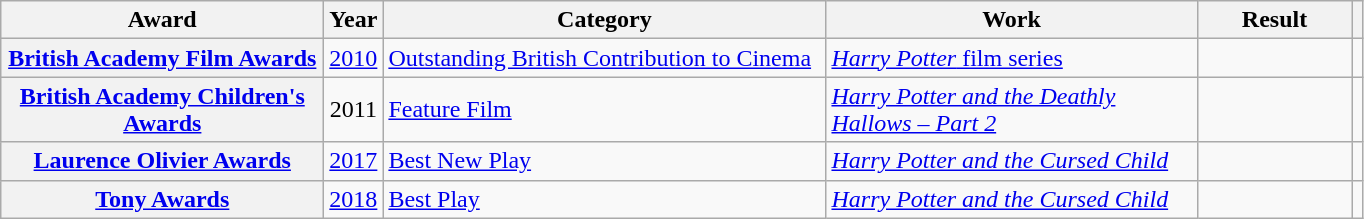<table class="wikitable sortable plainrowheaders">
<tr>
<th scope=col style="width: 13em">Award</th>
<th scope=col>Year</th>
<th scope=col style="width: 18em">Category</th>
<th scope=col style="width: 15em">Work</th>
<th scope=col style="width: 6em">Result</th>
<th scope=col class=unsortable></th>
</tr>
<tr>
<th scope=row style="text-align: center"><a href='#'>British Academy Film Awards</a></th>
<td style="text-align: center"><a href='#'>2010</a></td>
<td><a href='#'>Outstanding British Contribution to Cinema</a></td>
<td><a href='#'><em>Harry Potter</em> film series</a></td>
<td></td>
<td style="text-align: center"></td>
</tr>
<tr>
<th scope=row style="text-align: center"><a href='#'>British Academy Children's Awards</a></th>
<td style="text-align: center">2011</td>
<td><a href='#'>Feature Film</a></td>
<td><em><a href='#'>Harry Potter and the Deathly Hallows – Part 2</a></em></td>
<td></td>
<td style="text-align: center"></td>
</tr>
<tr>
<th scope=row style="text-align: center"><a href='#'>Laurence Olivier Awards</a></th>
<td style="text-align: center"><a href='#'>2017</a></td>
<td><a href='#'>Best New Play</a></td>
<td><em><a href='#'>Harry Potter and the Cursed Child</a></em></td>
<td></td>
<td style="text-align: center"></td>
</tr>
<tr>
<th scope=row style="text-align: center"><a href='#'>Tony Awards</a></th>
<td style="text-align: center"><a href='#'>2018</a></td>
<td><a href='#'>Best Play</a></td>
<td><em><a href='#'>Harry Potter and the Cursed Child</a></em></td>
<td></td>
<td style="text-align: center"></td>
</tr>
</table>
